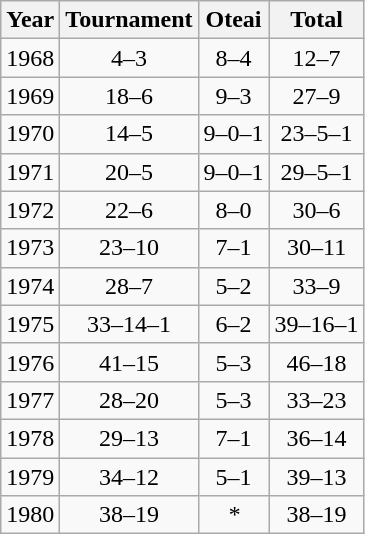<table class="wikitable">
<tr>
<th>Year</th>
<th>Tournament</th>
<th>Oteai</th>
<th>Total</th>
</tr>
<tr>
<td>1968</td>
<td style="text-align:center;">4–3</td>
<td style="text-align:center;">8–4</td>
<td style="text-align:center;">12–7</td>
</tr>
<tr>
<td>1969</td>
<td style="text-align:center;">18–6</td>
<td style="text-align:center;">9–3</td>
<td style="text-align:center;">27–9</td>
</tr>
<tr>
<td>1970</td>
<td style="text-align:center;">14–5</td>
<td style="text-align:center;">9–0–1</td>
<td style="text-align:center;">23–5–1</td>
</tr>
<tr>
<td>1971</td>
<td style="text-align:center;">20–5</td>
<td style="text-align:center;">9–0–1</td>
<td style="text-align:center;">29–5–1</td>
</tr>
<tr>
<td>1972</td>
<td style="text-align:center;">22–6</td>
<td style="text-align:center;">8–0</td>
<td style="text-align:center;">30–6</td>
</tr>
<tr>
<td>1973</td>
<td style="text-align:center;">23–10</td>
<td style="text-align:center;">7–1</td>
<td style="text-align:center;">30–11</td>
</tr>
<tr>
<td>1974</td>
<td style="text-align:center;">28–7</td>
<td style="text-align:center;">5–2</td>
<td style="text-align:center;">33–9</td>
</tr>
<tr>
<td>1975</td>
<td style="text-align:center;">33–14–1</td>
<td style="text-align:center;">6–2</td>
<td style="text-align:center;">39–16–1</td>
</tr>
<tr>
<td>1976</td>
<td style="text-align:center;">41–15</td>
<td style="text-align:center;">5–3</td>
<td style="text-align:center;">46–18</td>
</tr>
<tr>
<td>1977</td>
<td style="text-align:center;">28–20</td>
<td style="text-align:center;">5–3</td>
<td style="text-align:center;">33–23</td>
</tr>
<tr>
<td>1978</td>
<td style="text-align:center;">29–13</td>
<td style="text-align:center;">7–1</td>
<td style="text-align:center;">36–14</td>
</tr>
<tr>
<td>1979</td>
<td style="text-align:center;">34–12</td>
<td style="text-align:center;">5–1</td>
<td style="text-align:center;">39–13</td>
</tr>
<tr>
<td>1980</td>
<td style="text-align:center;">38–19</td>
<td style="text-align:center;"><em>*</em></td>
<td style="text-align:center;">38–19</td>
</tr>
</table>
